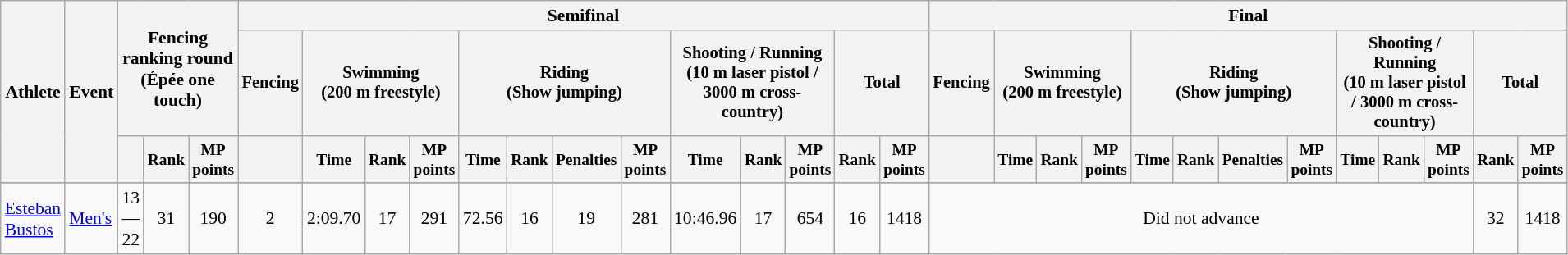<table class="wikitable" style="font-size:90%;text-align:center">
<tr>
<th rowspan="3">Athlete</th>
<th rowspan="3">Event</th>
<th colspan="3" rowspan="2">Fencing ranking round<br><span>(Épée one touch)</span></th>
<th colspan="13">Semifinal</th>
<th colspan="13">Final</th>
</tr>
<tr style="font-size:95%">
<th>Fencing</th>
<th colspan="3">Swimming<br><span>(200 m freestyle)</span></th>
<th colspan="4">Riding<br><span>(Show jumping)</span></th>
<th colspan="3">Shooting / Running<br><span>(10 m laser pistol /</span> <span>3000 m cross-country)</span></th>
<th colspan="2">Total</th>
<th>Fencing</th>
<th colspan="3">Swimming<br><span>(200 m freestyle)</span></th>
<th colspan="4">Riding<br><span>(Show jumping)</span></th>
<th colspan="3">Shooting / Running<br><span>(10 m laser pistol /</span> <span>3000 m cross-country)</span></th>
<th colspan="2">Total</th>
</tr>
<tr style="font-size:90%">
<th></th>
<th>Rank</th>
<th>MP points</th>
<th></th>
<th>Time</th>
<th>Rank</th>
<th>MP points</th>
<th>Time</th>
<th>Rank</th>
<th>Penalties</th>
<th>MP points</th>
<th>Time</th>
<th>Rank</th>
<th>MP points</th>
<th>Rank</th>
<th>MP points</th>
<th></th>
<th>Time</th>
<th>Rank</th>
<th>MP points</th>
<th>Time</th>
<th>Rank</th>
<th>Penalties</th>
<th>MP points</th>
<th>Time</th>
<th>Rank</th>
<th>MP points</th>
<th>Rank</th>
<th>MP points</th>
</tr>
<tr>
</tr>
<tr align=center>
<td align=left><a href='#'>Esteban Bustos</a></td>
<td align=left><a href='#'>Men's</a></td>
<td>13—22</td>
<td>31</td>
<td>190</td>
<td>2</td>
<td>2:09.70</td>
<td>17</td>
<td>291</td>
<td>72.56</td>
<td>16</td>
<td>19</td>
<td>281</td>
<td>10:46.96</td>
<td>17</td>
<td>654</td>
<td>16</td>
<td>1418</td>
<td colspan=11>Did not advance</td>
<td>32</td>
<td>1418</td>
</tr>
</table>
